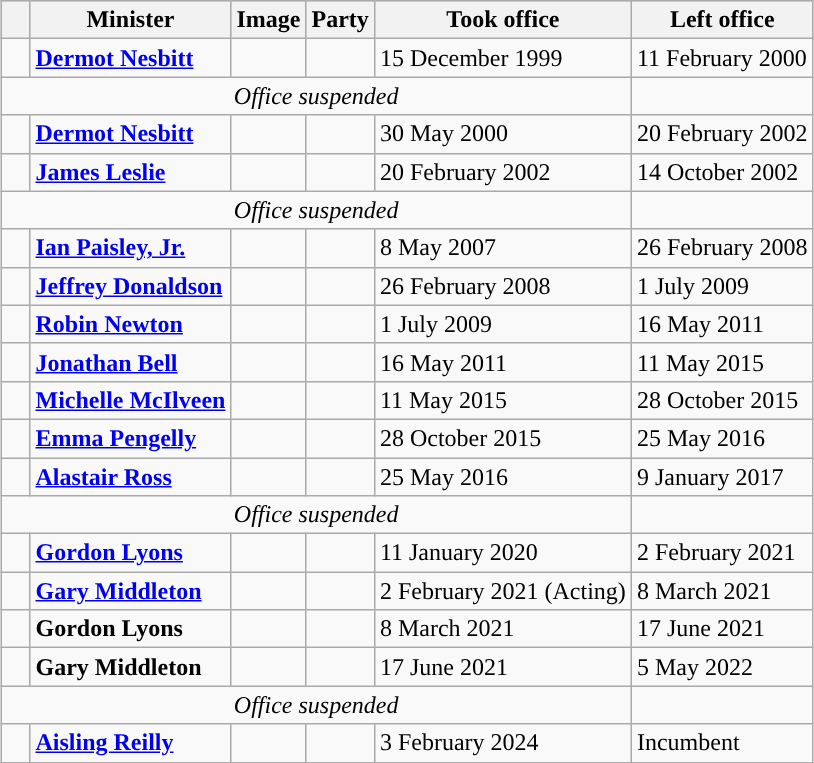<table class="wikitable" style="margin: 1em auto 1em auto">
<tr bgcolor=cccccc>
<th></th>
<th>Minister</th>
<th>Image</th>
<th>Party</th>
<th>Took office</th>
<th>Left office</th>
</tr>
<tr>
<td style="background:">   </td>
<td><strong><a href='#'>Dermot Nesbitt</a></strong></td>
<td></td>
<td></td>
<td>15 December 1999</td>
<td>11 February 2000</td>
</tr>
<tr>
<td colspan="5" align="center"><em>Office suspended</em></td>
<td></td>
</tr>
<tr>
<td style="background:">   </td>
<td><strong><a href='#'>Dermot Nesbitt</a></strong></td>
<td></td>
<td></td>
<td>30 May 2000</td>
<td>20 February 2002</td>
</tr>
<tr>
<td style="background:">   </td>
<td><strong><a href='#'>James Leslie</a></strong></td>
<td></td>
<td></td>
<td>20 February 2002</td>
<td>14 October 2002</td>
</tr>
<tr>
<td colspan="5" align="center"><em>Office suspended</em></td>
<td></td>
</tr>
<tr>
<td style="background:">   </td>
<td><strong><a href='#'>Ian Paisley, Jr.</a></strong></td>
<td></td>
<td></td>
<td>8 May 2007</td>
<td>26 February 2008</td>
</tr>
<tr>
<td style="background:">   </td>
<td><strong><a href='#'>Jeffrey Donaldson</a></strong></td>
<td></td>
<td></td>
<td>26 February 2008</td>
<td>1 July 2009</td>
</tr>
<tr>
<td style="background:">   </td>
<td><strong><a href='#'>Robin Newton</a></strong></td>
<td></td>
<td></td>
<td>1 July 2009</td>
<td>16 May 2011</td>
</tr>
<tr>
<td style="background:">   </td>
<td><strong><a href='#'>Jonathan Bell</a></strong></td>
<td></td>
<td></td>
<td>16 May 2011</td>
<td>11 May 2015</td>
</tr>
<tr>
<td style="background:">   </td>
<td><strong><a href='#'>Michelle McIlveen</a></strong></td>
<td></td>
<td></td>
<td>11 May 2015</td>
<td>28 October 2015</td>
</tr>
<tr>
<td style="background:">   </td>
<td><strong><a href='#'>Emma Pengelly</a></strong></td>
<td></td>
<td></td>
<td>28 October 2015</td>
<td>25 May 2016</td>
</tr>
<tr>
<td style="background:">   </td>
<td><strong><a href='#'>Alastair Ross</a></strong></td>
<td></td>
<td></td>
<td>25 May 2016</td>
<td>9 January 2017</td>
</tr>
<tr>
<td colspan="5" align="center"><em>Office suspended</em></td>
<td></td>
</tr>
<tr>
<td style="background:">   </td>
<td><strong><a href='#'>Gordon Lyons</a></strong></td>
<td></td>
<td></td>
<td>11 January 2020</td>
<td>2 February 2021</td>
</tr>
<tr>
<td style="background:">   </td>
<td><strong><a href='#'>Gary Middleton</a></strong></td>
<td></td>
<td></td>
<td>2 February 2021 (Acting)</td>
<td>8 March 2021</td>
</tr>
<tr>
<td style="background:">   </td>
<td><strong>Gordon Lyons</strong></td>
<td></td>
<td></td>
<td>8 March 2021</td>
<td>17 June 2021</td>
</tr>
<tr>
<td style="background:">   </td>
<td><strong>Gary Middleton</strong></td>
<td></td>
<td></td>
<td>17 June 2021</td>
<td>5 May 2022</td>
</tr>
<tr>
<td colspan="5" align="center"><em>Office suspended</em></td>
<td></td>
</tr>
<tr>
<td style="background:">   </td>
<td><strong><a href='#'>Aisling Reilly</a></strong></td>
<td></td>
<td></td>
<td>3 February 2024</td>
<td>Incumbent</td>
</tr>
</table>
